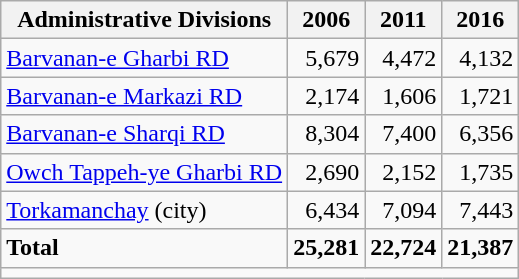<table class="wikitable">
<tr>
<th>Administrative Divisions</th>
<th>2006</th>
<th>2011</th>
<th>2016</th>
</tr>
<tr>
<td><a href='#'>Barvanan-e Gharbi RD</a></td>
<td style="text-align: right;">5,679</td>
<td style="text-align: right;">4,472</td>
<td style="text-align: right;">4,132</td>
</tr>
<tr>
<td><a href='#'>Barvanan-e Markazi RD</a></td>
<td style="text-align: right;">2,174</td>
<td style="text-align: right;">1,606</td>
<td style="text-align: right;">1,721</td>
</tr>
<tr>
<td><a href='#'>Barvanan-e Sharqi RD</a></td>
<td style="text-align: right;">8,304</td>
<td style="text-align: right;">7,400</td>
<td style="text-align: right;">6,356</td>
</tr>
<tr>
<td><a href='#'>Owch Tappeh-ye Gharbi RD</a></td>
<td style="text-align: right;">2,690</td>
<td style="text-align: right;">2,152</td>
<td style="text-align: right;">1,735</td>
</tr>
<tr>
<td><a href='#'>Torkamanchay</a> (city)</td>
<td style="text-align: right;">6,434</td>
<td style="text-align: right;">7,094</td>
<td style="text-align: right;">7,443</td>
</tr>
<tr>
<td><strong>Total</strong></td>
<td style="text-align: right;"><strong>25,281</strong></td>
<td style="text-align: right;"><strong>22,724</strong></td>
<td style="text-align: right;"><strong>21,387</strong></td>
</tr>
<tr>
<td colspan=4></td>
</tr>
</table>
